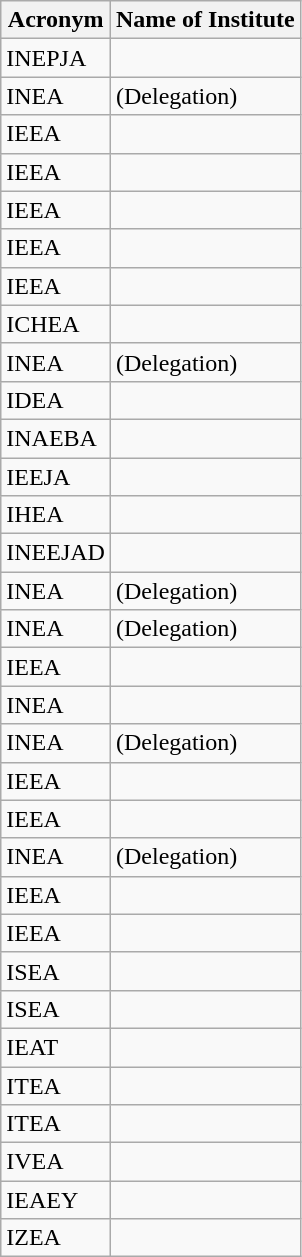<table class="wikitable">
<tr>
<th>Acronym</th>
<th>Name of Institute</th>
</tr>
<tr>
<td>INEPJA</td>
<td></td>
</tr>
<tr>
<td>INEA</td>
<td> (Delegation)</td>
</tr>
<tr>
<td>IEEA</td>
<td></td>
</tr>
<tr>
<td>IEEA</td>
<td></td>
</tr>
<tr>
<td>IEEA</td>
<td></td>
</tr>
<tr>
<td>IEEA</td>
<td></td>
</tr>
<tr>
<td>IEEA</td>
<td></td>
</tr>
<tr>
<td>ICHEA</td>
<td></td>
</tr>
<tr>
<td>INEA</td>
<td> (Delegation)</td>
</tr>
<tr>
<td>IDEA</td>
<td></td>
</tr>
<tr>
<td>INAEBA</td>
<td></td>
</tr>
<tr>
<td>IEEJA</td>
<td></td>
</tr>
<tr>
<td>IHEA</td>
<td> </td>
</tr>
<tr>
<td>INEEJAD</td>
<td></td>
</tr>
<tr>
<td>INEA</td>
<td> (Delegation)</td>
</tr>
<tr>
<td>INEA</td>
<td> (Delegation)</td>
</tr>
<tr>
<td>IEEA</td>
<td></td>
</tr>
<tr>
<td>INEA</td>
<td></td>
</tr>
<tr>
<td>INEA</td>
<td> (Delegation)</td>
</tr>
<tr>
<td>IEEA</td>
<td></td>
</tr>
<tr>
<td>IEEA</td>
<td></td>
</tr>
<tr>
<td>INEA</td>
<td> (Delegation)</td>
</tr>
<tr>
<td>IEEA</td>
<td></td>
</tr>
<tr>
<td>IEEA</td>
<td></td>
</tr>
<tr>
<td>ISEA</td>
<td></td>
</tr>
<tr>
<td>ISEA</td>
<td></td>
</tr>
<tr>
<td>IEAT</td>
<td></td>
</tr>
<tr>
<td>ITEA</td>
<td> </td>
</tr>
<tr>
<td>ITEA</td>
<td></td>
</tr>
<tr>
<td>IVEA</td>
<td></td>
</tr>
<tr>
<td>IEAEY</td>
<td></td>
</tr>
<tr>
<td>IZEA</td>
<td></td>
</tr>
</table>
